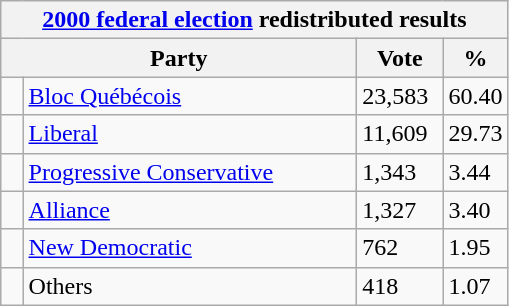<table class="wikitable">
<tr>
<th colspan="4"><a href='#'>2000 federal election</a> redistributed results</th>
</tr>
<tr>
<th bgcolor="#DDDDFF" width="230px" colspan="2">Party</th>
<th bgcolor="#DDDDFF" width="50px">Vote</th>
<th bgcolor="#DDDDFF" width="30px">%</th>
</tr>
<tr>
<td> </td>
<td><a href='#'>Bloc Québécois</a></td>
<td>23,583</td>
<td>60.40</td>
</tr>
<tr>
<td> </td>
<td><a href='#'>Liberal</a></td>
<td>11,609</td>
<td>29.73</td>
</tr>
<tr>
<td> </td>
<td><a href='#'>Progressive Conservative</a></td>
<td>1,343</td>
<td>3.44</td>
</tr>
<tr>
<td> </td>
<td><a href='#'>Alliance</a></td>
<td>1,327</td>
<td>3.40</td>
</tr>
<tr>
<td> </td>
<td><a href='#'>New Democratic</a></td>
<td>762</td>
<td>1.95</td>
</tr>
<tr>
<td> </td>
<td>Others</td>
<td>418</td>
<td>1.07</td>
</tr>
</table>
